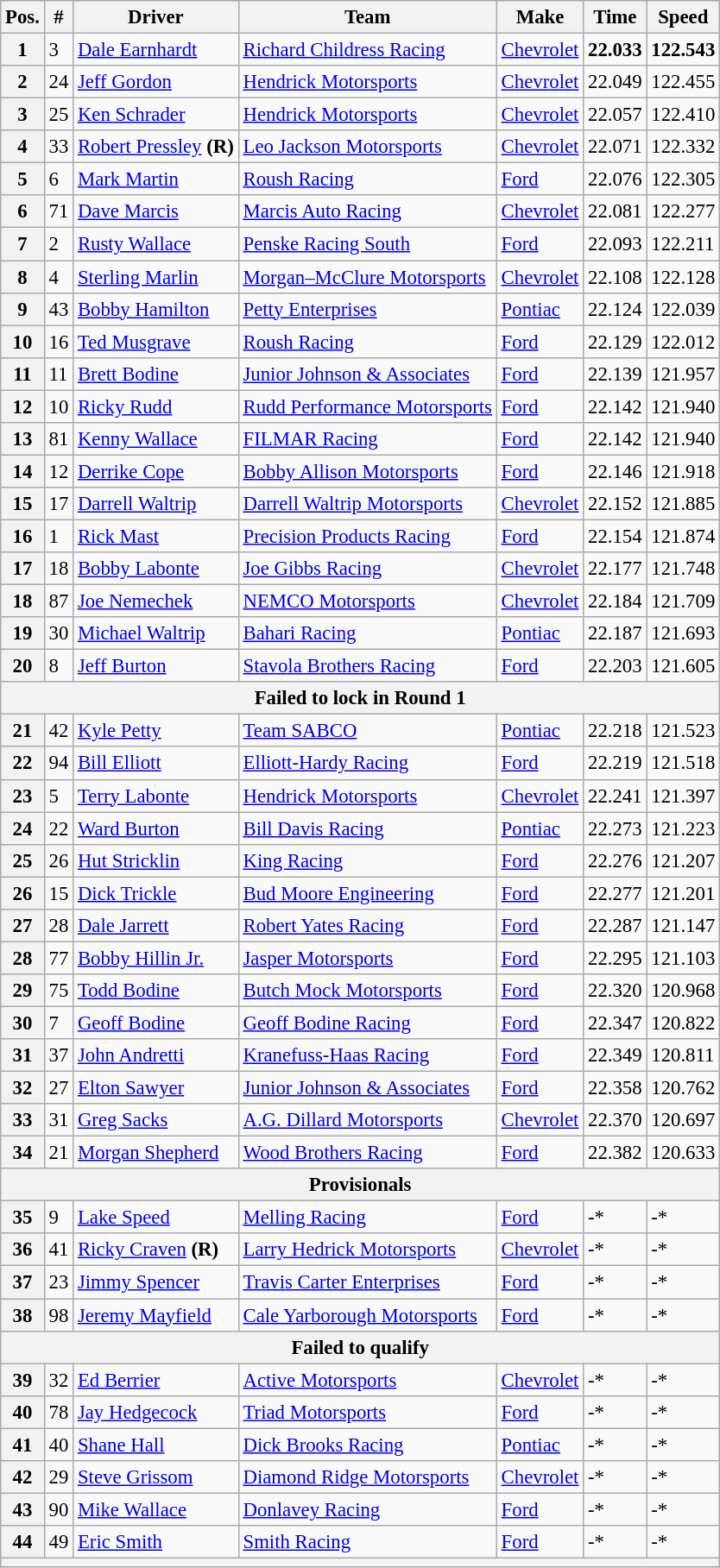<table class="wikitable" style="font-size:95%">
<tr>
<th>Pos.</th>
<th>#</th>
<th>Driver</th>
<th>Team</th>
<th>Make</th>
<th>Time</th>
<th>Speed</th>
</tr>
<tr>
<th>1</th>
<td>3</td>
<td><a href='#'>Dale Earnhardt</a></td>
<td><a href='#'>Richard Childress Racing</a></td>
<td><a href='#'>Chevrolet</a></td>
<td><strong>22.033</strong></td>
<td><strong>122.543</strong></td>
</tr>
<tr>
<th>2</th>
<td>24</td>
<td><a href='#'>Jeff Gordon</a></td>
<td><a href='#'>Hendrick Motorsports</a></td>
<td><a href='#'>Chevrolet</a></td>
<td>22.049</td>
<td>122.455</td>
</tr>
<tr>
<th>3</th>
<td>25</td>
<td><a href='#'>Ken Schrader</a></td>
<td><a href='#'>Hendrick Motorsports</a></td>
<td><a href='#'>Chevrolet</a></td>
<td>22.057</td>
<td>122.410</td>
</tr>
<tr>
<th>4</th>
<td>33</td>
<td><a href='#'>Robert Pressley</a> <strong>(R)</strong></td>
<td><a href='#'>Leo Jackson Motorsports</a></td>
<td><a href='#'>Chevrolet</a></td>
<td>22.071</td>
<td>122.332</td>
</tr>
<tr>
<th>5</th>
<td>6</td>
<td><a href='#'>Mark Martin</a></td>
<td><a href='#'>Roush Racing</a></td>
<td><a href='#'>Ford</a></td>
<td>22.076</td>
<td>122.305</td>
</tr>
<tr>
<th>6</th>
<td>71</td>
<td><a href='#'>Dave Marcis</a></td>
<td><a href='#'>Marcis Auto Racing</a></td>
<td><a href='#'>Chevrolet</a></td>
<td>22.081</td>
<td>122.277</td>
</tr>
<tr>
<th>7</th>
<td>2</td>
<td><a href='#'>Rusty Wallace</a></td>
<td><a href='#'>Penske Racing South</a></td>
<td><a href='#'>Ford</a></td>
<td>22.093</td>
<td>122.211</td>
</tr>
<tr>
<th>8</th>
<td>4</td>
<td><a href='#'>Sterling Marlin</a></td>
<td><a href='#'>Morgan–McClure Motorsports</a></td>
<td><a href='#'>Chevrolet</a></td>
<td>22.108</td>
<td>122.128</td>
</tr>
<tr>
<th>9</th>
<td>43</td>
<td><a href='#'>Bobby Hamilton</a></td>
<td><a href='#'>Petty Enterprises</a></td>
<td><a href='#'>Pontiac</a></td>
<td>22.124</td>
<td>122.039</td>
</tr>
<tr>
<th>10</th>
<td>16</td>
<td><a href='#'>Ted Musgrave</a></td>
<td><a href='#'>Roush Racing</a></td>
<td><a href='#'>Ford</a></td>
<td>22.129</td>
<td>122.012</td>
</tr>
<tr>
<th>11</th>
<td>11</td>
<td><a href='#'>Brett Bodine</a></td>
<td><a href='#'>Junior Johnson & Associates</a></td>
<td><a href='#'>Ford</a></td>
<td>22.139</td>
<td>121.957</td>
</tr>
<tr>
<th>12</th>
<td>10</td>
<td><a href='#'>Ricky Rudd</a></td>
<td><a href='#'>Rudd Performance Motorsports</a></td>
<td><a href='#'>Ford</a></td>
<td>22.142</td>
<td>121.940</td>
</tr>
<tr>
<th>13</th>
<td>81</td>
<td><a href='#'>Kenny Wallace</a></td>
<td><a href='#'>FILMAR Racing</a></td>
<td><a href='#'>Ford</a></td>
<td>22.142</td>
<td>121.940</td>
</tr>
<tr>
<th>14</th>
<td>12</td>
<td><a href='#'>Derrike Cope</a></td>
<td><a href='#'>Bobby Allison Motorsports</a></td>
<td><a href='#'>Ford</a></td>
<td>22.146</td>
<td>121.918</td>
</tr>
<tr>
<th>15</th>
<td>17</td>
<td><a href='#'>Darrell Waltrip</a></td>
<td><a href='#'>Darrell Waltrip Motorsports</a></td>
<td><a href='#'>Chevrolet</a></td>
<td>22.152</td>
<td>121.885</td>
</tr>
<tr>
<th>16</th>
<td>1</td>
<td><a href='#'>Rick Mast</a></td>
<td><a href='#'>Precision Products Racing</a></td>
<td><a href='#'>Ford</a></td>
<td>22.154</td>
<td>121.874</td>
</tr>
<tr>
<th>17</th>
<td>18</td>
<td><a href='#'>Bobby Labonte</a></td>
<td><a href='#'>Joe Gibbs Racing</a></td>
<td><a href='#'>Chevrolet</a></td>
<td>22.177</td>
<td>121.748</td>
</tr>
<tr>
<th>18</th>
<td>87</td>
<td><a href='#'>Joe Nemechek</a></td>
<td><a href='#'>NEMCO Motorsports</a></td>
<td><a href='#'>Chevrolet</a></td>
<td>22.184</td>
<td>121.709</td>
</tr>
<tr>
<th>19</th>
<td>30</td>
<td><a href='#'>Michael Waltrip</a></td>
<td><a href='#'>Bahari Racing</a></td>
<td><a href='#'>Pontiac</a></td>
<td>22.187</td>
<td>121.693</td>
</tr>
<tr>
<th>20</th>
<td>8</td>
<td><a href='#'>Jeff Burton</a></td>
<td><a href='#'>Stavola Brothers Racing</a></td>
<td><a href='#'>Ford</a></td>
<td>22.203</td>
<td>121.605</td>
</tr>
<tr>
<th colspan="7">Failed to lock in Round 1</th>
</tr>
<tr>
<th>21</th>
<td>42</td>
<td><a href='#'>Kyle Petty</a></td>
<td><a href='#'>Team SABCO</a></td>
<td><a href='#'>Pontiac</a></td>
<td>22.218</td>
<td>121.523</td>
</tr>
<tr>
<th>22</th>
<td>94</td>
<td><a href='#'>Bill Elliott</a></td>
<td><a href='#'>Elliott-Hardy Racing</a></td>
<td><a href='#'>Ford</a></td>
<td>22.219</td>
<td>121.518</td>
</tr>
<tr>
<th>23</th>
<td>5</td>
<td><a href='#'>Terry Labonte</a></td>
<td><a href='#'>Hendrick Motorsports</a></td>
<td><a href='#'>Chevrolet</a></td>
<td>22.241</td>
<td>121.397</td>
</tr>
<tr>
<th>24</th>
<td>22</td>
<td><a href='#'>Ward Burton</a></td>
<td><a href='#'>Bill Davis Racing</a></td>
<td><a href='#'>Pontiac</a></td>
<td>22.273</td>
<td>121.223</td>
</tr>
<tr>
<th>25</th>
<td>26</td>
<td><a href='#'>Hut Stricklin</a></td>
<td><a href='#'>King Racing</a></td>
<td><a href='#'>Ford</a></td>
<td>22.276</td>
<td>121.207</td>
</tr>
<tr>
<th>26</th>
<td>15</td>
<td><a href='#'>Dick Trickle</a></td>
<td><a href='#'>Bud Moore Engineering</a></td>
<td><a href='#'>Ford</a></td>
<td>22.277</td>
<td>121.201</td>
</tr>
<tr>
<th>27</th>
<td>28</td>
<td><a href='#'>Dale Jarrett</a></td>
<td><a href='#'>Robert Yates Racing</a></td>
<td><a href='#'>Ford</a></td>
<td>22.287</td>
<td>121.147</td>
</tr>
<tr>
<th>28</th>
<td>77</td>
<td><a href='#'>Bobby Hillin Jr.</a></td>
<td><a href='#'>Jasper Motorsports</a></td>
<td><a href='#'>Ford</a></td>
<td>22.295</td>
<td>121.103</td>
</tr>
<tr>
<th>29</th>
<td>75</td>
<td><a href='#'>Todd Bodine</a></td>
<td><a href='#'>Butch Mock Motorsports</a></td>
<td><a href='#'>Ford</a></td>
<td>22.320</td>
<td>120.968</td>
</tr>
<tr>
<th>30</th>
<td>7</td>
<td><a href='#'>Geoff Bodine</a></td>
<td><a href='#'>Geoff Bodine Racing</a></td>
<td><a href='#'>Ford</a></td>
<td>22.347</td>
<td>120.822</td>
</tr>
<tr>
<th>31</th>
<td>37</td>
<td><a href='#'>John Andretti</a></td>
<td><a href='#'>Kranefuss-Haas Racing</a></td>
<td><a href='#'>Ford</a></td>
<td>22.349</td>
<td>120.811</td>
</tr>
<tr>
<th>32</th>
<td>27</td>
<td><a href='#'>Elton Sawyer</a></td>
<td><a href='#'>Junior Johnson & Associates</a></td>
<td><a href='#'>Ford</a></td>
<td>22.358</td>
<td>120.762</td>
</tr>
<tr>
<th>33</th>
<td>31</td>
<td><a href='#'>Greg Sacks</a></td>
<td><a href='#'>A.G. Dillard Motorsports</a></td>
<td><a href='#'>Chevrolet</a></td>
<td>22.370</td>
<td>120.697</td>
</tr>
<tr>
<th>34</th>
<td>21</td>
<td><a href='#'>Morgan Shepherd</a></td>
<td><a href='#'>Wood Brothers Racing</a></td>
<td><a href='#'>Ford</a></td>
<td>22.382</td>
<td>120.633</td>
</tr>
<tr>
<th colspan="7">Provisionals</th>
</tr>
<tr>
<th>35</th>
<td>9</td>
<td><a href='#'>Lake Speed</a></td>
<td><a href='#'>Melling Racing</a></td>
<td><a href='#'>Ford</a></td>
<td>-*</td>
<td>-*</td>
</tr>
<tr>
<th>36</th>
<td>41</td>
<td><a href='#'>Ricky Craven</a> <strong>(R)</strong></td>
<td><a href='#'>Larry Hedrick Motorsports</a></td>
<td><a href='#'>Chevrolet</a></td>
<td>-*</td>
<td>-*</td>
</tr>
<tr>
<th>37</th>
<td>23</td>
<td><a href='#'>Jimmy Spencer</a></td>
<td><a href='#'>Travis Carter Enterprises</a></td>
<td><a href='#'>Ford</a></td>
<td>-*</td>
<td>-*</td>
</tr>
<tr>
<th>38</th>
<td>98</td>
<td><a href='#'>Jeremy Mayfield</a></td>
<td><a href='#'>Cale Yarborough Motorsports</a></td>
<td><a href='#'>Ford</a></td>
<td>-*</td>
<td>-*</td>
</tr>
<tr>
<th colspan="7">Failed to qualify</th>
</tr>
<tr>
<th>39</th>
<td>32</td>
<td><a href='#'>Ed Berrier</a></td>
<td><a href='#'>Active Motorsports</a></td>
<td><a href='#'>Chevrolet</a></td>
<td>-*</td>
<td>-*</td>
</tr>
<tr>
<th>40</th>
<td>78</td>
<td><a href='#'>Jay Hedgecock</a></td>
<td><a href='#'>Triad Motorsports</a></td>
<td><a href='#'>Ford</a></td>
<td>-*</td>
<td>-*</td>
</tr>
<tr>
<th>41</th>
<td>40</td>
<td><a href='#'>Shane Hall</a></td>
<td><a href='#'>Dick Brooks Racing</a></td>
<td><a href='#'>Pontiac</a></td>
<td>-*</td>
<td>-*</td>
</tr>
<tr>
<th>42</th>
<td>29</td>
<td><a href='#'>Steve Grissom</a></td>
<td><a href='#'>Diamond Ridge Motorsports</a></td>
<td><a href='#'>Chevrolet</a></td>
<td>-*</td>
<td>-*</td>
</tr>
<tr>
<th>43</th>
<td>90</td>
<td><a href='#'>Mike Wallace</a></td>
<td><a href='#'>Donlavey Racing</a></td>
<td><a href='#'>Ford</a></td>
<td>-*</td>
<td>-*</td>
</tr>
<tr>
<th>44</th>
<td>49</td>
<td><a href='#'>Eric Smith</a></td>
<td><a href='#'>Smith Racing</a></td>
<td><a href='#'>Ford</a></td>
<td>-*</td>
<td>-*</td>
</tr>
<tr>
<th colspan="7"></th>
</tr>
</table>
